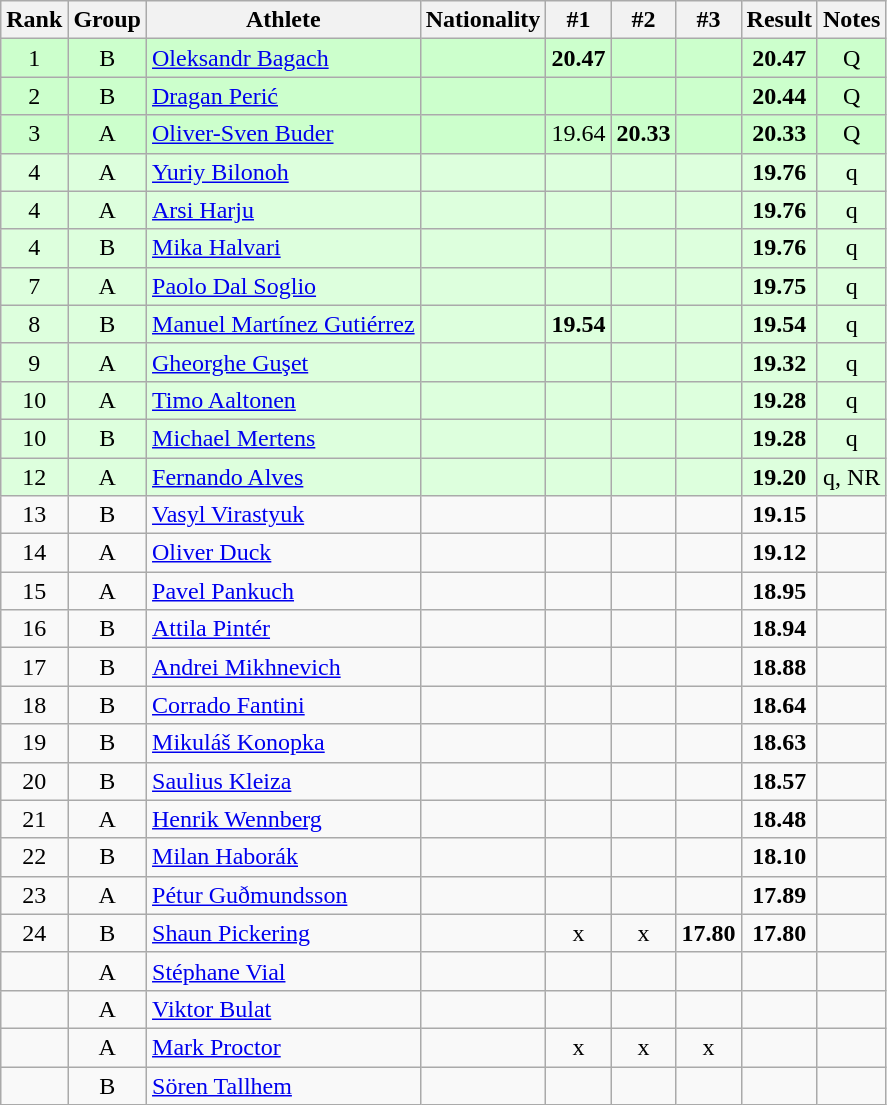<table class="wikitable sortable" style="text-align:center">
<tr>
<th>Rank</th>
<th>Group</th>
<th>Athlete</th>
<th>Nationality</th>
<th>#1</th>
<th>#2</th>
<th>#3</th>
<th>Result</th>
<th>Notes</th>
</tr>
<tr bgcolor=ccffcc>
<td>1</td>
<td>B</td>
<td align="left"><a href='#'>Oleksandr Bagach</a></td>
<td align=left></td>
<td><strong>20.47</strong></td>
<td></td>
<td></td>
<td><strong>20.47</strong></td>
<td>Q</td>
</tr>
<tr bgcolor=ccffcc>
<td>2</td>
<td>B</td>
<td align="left"><a href='#'>Dragan Perić</a></td>
<td align=left></td>
<td></td>
<td></td>
<td></td>
<td><strong>20.44</strong></td>
<td>Q</td>
</tr>
<tr bgcolor=ccffcc>
<td>3</td>
<td>A</td>
<td align="left"><a href='#'>Oliver-Sven Buder</a></td>
<td align=left></td>
<td>19.64</td>
<td><strong>20.33</strong></td>
<td></td>
<td><strong>20.33</strong></td>
<td>Q</td>
</tr>
<tr bgcolor=ddffdd>
<td>4</td>
<td>A</td>
<td align="left"><a href='#'>Yuriy Bilonoh</a></td>
<td align=left></td>
<td></td>
<td></td>
<td></td>
<td><strong>19.76</strong></td>
<td>q</td>
</tr>
<tr bgcolor=ddffdd>
<td>4</td>
<td>A</td>
<td align="left"><a href='#'>Arsi Harju</a></td>
<td align=left></td>
<td></td>
<td></td>
<td></td>
<td><strong>19.76</strong></td>
<td>q</td>
</tr>
<tr bgcolor=ddffdd>
<td>4</td>
<td>B</td>
<td align="left"><a href='#'>Mika Halvari</a></td>
<td align=left></td>
<td></td>
<td></td>
<td></td>
<td><strong>19.76 </strong></td>
<td>q</td>
</tr>
<tr bgcolor=ddffdd>
<td>7</td>
<td>A</td>
<td align="left"><a href='#'>Paolo Dal Soglio</a></td>
<td align=left></td>
<td></td>
<td></td>
<td></td>
<td><strong>19.75</strong></td>
<td>q</td>
</tr>
<tr bgcolor=ddffdd>
<td>8</td>
<td>B</td>
<td align="left"><a href='#'>Manuel Martínez Gutiérrez</a></td>
<td align=left></td>
<td><strong>19.54</strong></td>
<td></td>
<td></td>
<td><strong>19.54</strong></td>
<td>q</td>
</tr>
<tr bgcolor=ddffdd>
<td>9</td>
<td>A</td>
<td align="left"><a href='#'>Gheorghe Guşet</a></td>
<td align=left></td>
<td></td>
<td></td>
<td></td>
<td><strong>19.32</strong></td>
<td>q</td>
</tr>
<tr bgcolor=ddffdd>
<td>10</td>
<td>A</td>
<td align="left"><a href='#'>Timo Aaltonen</a></td>
<td align=left></td>
<td></td>
<td></td>
<td></td>
<td><strong>19.28</strong></td>
<td>q</td>
</tr>
<tr bgcolor=ddffdd>
<td>10</td>
<td>B</td>
<td align="left"><a href='#'>Michael Mertens</a></td>
<td align=left></td>
<td></td>
<td></td>
<td></td>
<td><strong>19.28</strong></td>
<td>q</td>
</tr>
<tr bgcolor=ddffdd>
<td>12</td>
<td>A</td>
<td align="left"><a href='#'>Fernando Alves</a></td>
<td align=left></td>
<td></td>
<td></td>
<td></td>
<td><strong>19.20</strong></td>
<td>q, NR</td>
</tr>
<tr>
<td>13</td>
<td>B</td>
<td align="left"><a href='#'>Vasyl Virastyuk</a></td>
<td align=left></td>
<td></td>
<td></td>
<td></td>
<td><strong>19.15</strong></td>
<td></td>
</tr>
<tr>
<td>14</td>
<td>A</td>
<td align="left"><a href='#'>Oliver Duck</a></td>
<td align=left></td>
<td></td>
<td></td>
<td></td>
<td><strong>19.12</strong></td>
<td></td>
</tr>
<tr>
<td>15</td>
<td>A</td>
<td align="left"><a href='#'>Pavel Pankuch</a></td>
<td align=left></td>
<td></td>
<td></td>
<td></td>
<td><strong>18.95</strong></td>
<td></td>
</tr>
<tr>
<td>16</td>
<td>B</td>
<td align="left"><a href='#'>Attila Pintér</a></td>
<td align=left></td>
<td></td>
<td></td>
<td></td>
<td><strong>18.94</strong></td>
<td></td>
</tr>
<tr>
<td>17</td>
<td>B</td>
<td align="left"><a href='#'>Andrei Mikhnevich</a></td>
<td align=left></td>
<td></td>
<td></td>
<td></td>
<td><strong>18.88</strong></td>
<td></td>
</tr>
<tr>
<td>18</td>
<td>B</td>
<td align="left"><a href='#'>Corrado Fantini</a></td>
<td align=left></td>
<td></td>
<td></td>
<td></td>
<td><strong>18.64</strong></td>
<td></td>
</tr>
<tr>
<td>19</td>
<td>B</td>
<td align="left"><a href='#'>Mikuláš Konopka</a></td>
<td align=left></td>
<td></td>
<td></td>
<td></td>
<td><strong>18.63</strong></td>
<td></td>
</tr>
<tr>
<td>20</td>
<td>B</td>
<td align="left"><a href='#'>Saulius Kleiza</a></td>
<td align=left></td>
<td></td>
<td></td>
<td></td>
<td><strong>18.57</strong></td>
<td></td>
</tr>
<tr>
<td>21</td>
<td>A</td>
<td align="left"><a href='#'>Henrik Wennberg</a></td>
<td align=left></td>
<td></td>
<td></td>
<td></td>
<td><strong>18.48</strong></td>
<td></td>
</tr>
<tr>
<td>22</td>
<td>B</td>
<td align="left"><a href='#'>Milan Haborák</a></td>
<td align=left></td>
<td></td>
<td></td>
<td></td>
<td><strong>18.10</strong></td>
<td></td>
</tr>
<tr>
<td>23</td>
<td>A</td>
<td align="left"><a href='#'>Pétur Guðmundsson</a></td>
<td align=left></td>
<td></td>
<td></td>
<td></td>
<td><strong>17.89</strong></td>
<td></td>
</tr>
<tr>
<td>24</td>
<td>B</td>
<td align="left"><a href='#'>Shaun Pickering</a></td>
<td align=left></td>
<td>x</td>
<td>x</td>
<td><strong>17.80</strong></td>
<td><strong>17.80</strong></td>
<td></td>
</tr>
<tr>
<td></td>
<td>A</td>
<td align="left"><a href='#'>Stéphane Vial</a></td>
<td align=left></td>
<td></td>
<td></td>
<td></td>
<td><strong></strong></td>
<td></td>
</tr>
<tr>
<td></td>
<td>A</td>
<td align="left"><a href='#'>Viktor Bulat</a></td>
<td align=left></td>
<td></td>
<td></td>
<td></td>
<td><strong></strong></td>
<td></td>
</tr>
<tr>
<td></td>
<td>A</td>
<td align="left"><a href='#'>Mark Proctor</a></td>
<td align=left></td>
<td>x</td>
<td>x</td>
<td>x</td>
<td><strong></strong></td>
<td></td>
</tr>
<tr>
<td></td>
<td>B</td>
<td align="left"><a href='#'>Sören Tallhem</a></td>
<td align=left></td>
<td></td>
<td></td>
<td></td>
<td><strong></strong></td>
<td></td>
</tr>
</table>
